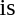<table>
<tr align = "left" valign = "top">
<td><br> is 
</td>
<td></td>
</tr>
</table>
